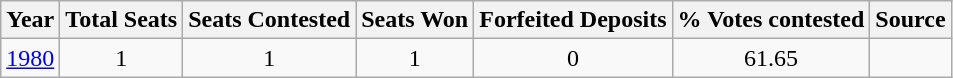<table class="wikitable" style="text-align:center;">
<tr>
<th>Year</th>
<th>Total Seats</th>
<th>Seats Contested</th>
<th>Seats Won</th>
<th>Forfeited Deposits</th>
<th>% Votes contested</th>
<th>Source</th>
</tr>
<tr>
<td><a href='#'>1980</a></td>
<td>1</td>
<td>1</td>
<td>1</td>
<td>0</td>
<td>61.65</td>
<td></td>
</tr>
</table>
